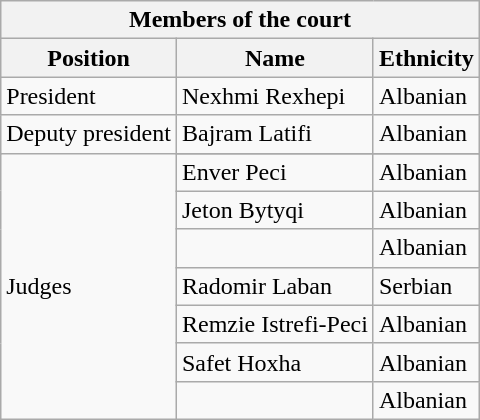<table class="wikitable">
<tr>
<th colspan="4">Members of the court</th>
</tr>
<tr>
<th>Position</th>
<th>Name</th>
<th>Ethnicity</th>
</tr>
<tr>
<td>President</td>
<td>Nexhmi Rexhepi</td>
<td>Albanian</td>
</tr>
<tr>
<td>Deputy president</td>
<td>Bajram Latifi</td>
<td>Albanian</td>
</tr>
<tr>
<td rowspan="8">Judges</td>
</tr>
<tr>
<td>Enver Peci</td>
<td>Albanian</td>
</tr>
<tr>
<td>Jeton Bytyqi</td>
<td>Albanian</td>
</tr>
<tr>
<td></td>
<td>Albanian</td>
</tr>
<tr>
<td>Radomir Laban</td>
<td>Serbian</td>
</tr>
<tr>
<td>Remzie Istrefi-Peci</td>
<td>Albanian</td>
</tr>
<tr>
<td>Safet Hoxha</td>
<td>Albanian</td>
</tr>
<tr>
<td></td>
<td>Albanian</td>
</tr>
</table>
